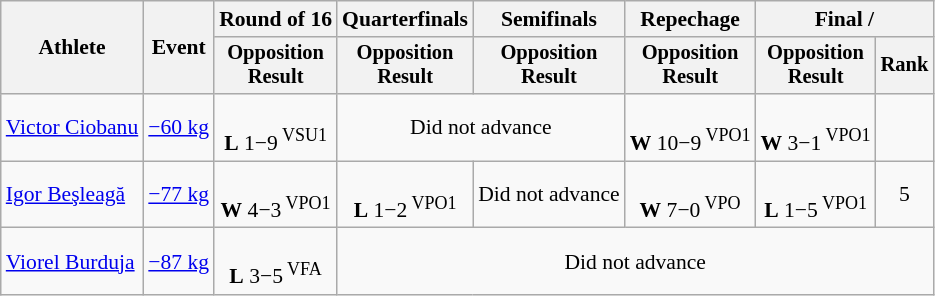<table class="wikitable" style="text-align:center; font-size:90%">
<tr>
<th rowspan=2>Athlete</th>
<th rowspan=2>Event</th>
<th>Round of 16</th>
<th>Quarterfinals</th>
<th>Semifinals</th>
<th>Repechage</th>
<th colspan=2>Final / </th>
</tr>
<tr style="font-size: 95%">
<th>Opposition<br>Result</th>
<th>Opposition<br>Result</th>
<th>Opposition<br>Result</th>
<th>Opposition<br>Result</th>
<th>Opposition<br>Result</th>
<th>Rank</th>
</tr>
<tr>
<td align=left><a href='#'>Victor Ciobanu</a></td>
<td align=left><a href='#'>−60 kg</a></td>
<td><br><strong>L</strong> 1−9<sup> VSU1</sup></td>
<td colspan=2>Did not advance</td>
<td><br><strong>W</strong> 10−9<sup> VPO1</sup></td>
<td><br><strong>W</strong> 3−1<sup> VPO1</sup></td>
<td></td>
</tr>
<tr>
<td align=left><a href='#'>Igor Beşleagă</a></td>
<td align=left><a href='#'>−77 kg</a></td>
<td><br><strong>W</strong> 4−3<sup> VPO1</sup></td>
<td><br><strong>L</strong> 1−2<sup> VPO1</sup></td>
<td>Did not advance</td>
<td><br><strong>W</strong> 7−0<sup> VPO</sup></td>
<td><br><strong>L</strong> 1−5<sup> VPO1</sup></td>
<td>5</td>
</tr>
<tr>
<td align=left><a href='#'>Viorel Burduja</a></td>
<td align=left><a href='#'>−87 kg</a></td>
<td><br><strong>L</strong> 3−5<sup> VFA</sup></td>
<td colspan=5>Did not advance</td>
</tr>
</table>
